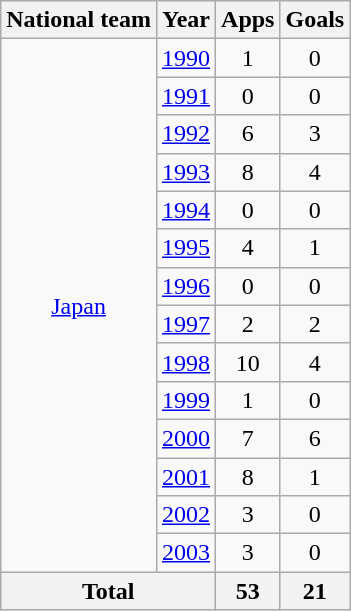<table class="wikitable" style="text-align:center">
<tr>
<th>National team</th>
<th>Year</th>
<th>Apps</th>
<th>Goals</th>
</tr>
<tr>
<td rowspan="14"><a href='#'>Japan</a></td>
<td><a href='#'>1990</a></td>
<td>1</td>
<td>0</td>
</tr>
<tr>
<td><a href='#'>1991</a></td>
<td>0</td>
<td>0</td>
</tr>
<tr>
<td><a href='#'>1992</a></td>
<td>6</td>
<td>3</td>
</tr>
<tr>
<td><a href='#'>1993</a></td>
<td>8</td>
<td>4</td>
</tr>
<tr>
<td><a href='#'>1994</a></td>
<td>0</td>
<td>0</td>
</tr>
<tr>
<td><a href='#'>1995</a></td>
<td>4</td>
<td>1</td>
</tr>
<tr>
<td><a href='#'>1996</a></td>
<td>0</td>
<td>0</td>
</tr>
<tr>
<td><a href='#'>1997</a></td>
<td>2</td>
<td>2</td>
</tr>
<tr>
<td><a href='#'>1998</a></td>
<td>10</td>
<td>4</td>
</tr>
<tr>
<td><a href='#'>1999</a></td>
<td>1</td>
<td>0</td>
</tr>
<tr>
<td><a href='#'>2000</a></td>
<td>7</td>
<td>6</td>
</tr>
<tr>
<td><a href='#'>2001</a></td>
<td>8</td>
<td>1</td>
</tr>
<tr>
<td><a href='#'>2002</a></td>
<td>3</td>
<td>0</td>
</tr>
<tr>
<td><a href='#'>2003</a></td>
<td>3</td>
<td>0</td>
</tr>
<tr>
<th colspan="2">Total</th>
<th>53</th>
<th>21</th>
</tr>
</table>
